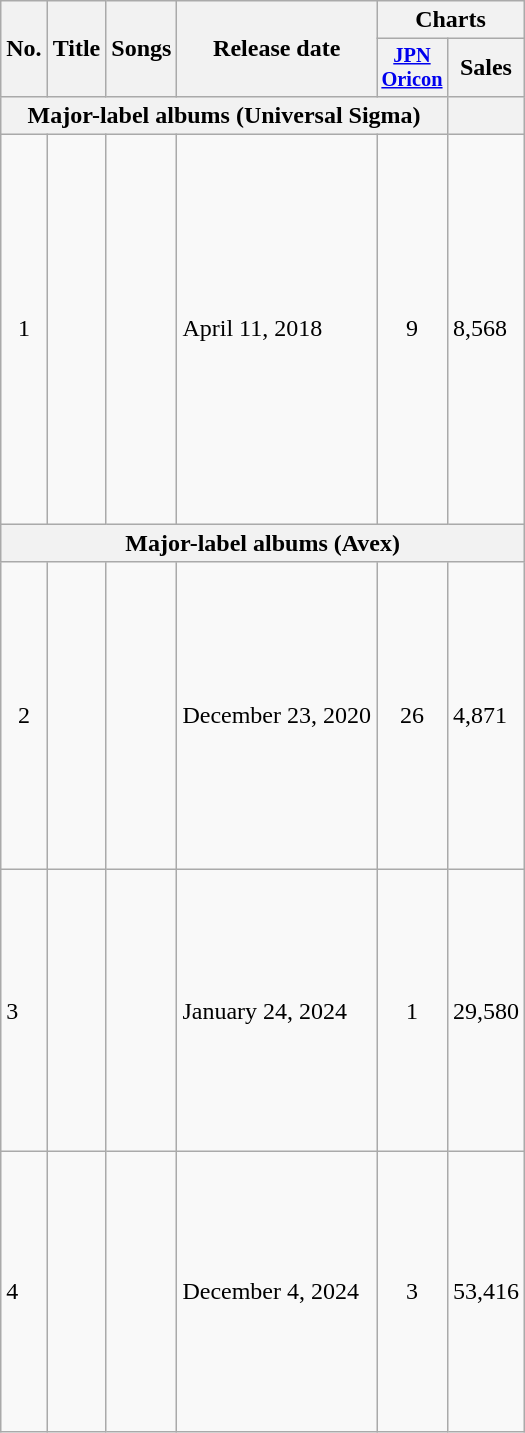<table class="wikitable">
<tr>
<th rowspan="2">No.</th>
<th rowspan="2">Title</th>
<th rowspan="2">Songs</th>
<th rowspan="2">Release date</th>
<th colspan="2">Charts</th>
</tr>
<tr>
<th style="width:3em;font-size:85%;"><a href='#'>JPN<br>Oricon</a><br></th>
<th>Sales</th>
</tr>
<tr>
<th colspan="5">Major-label albums (Universal Sigma)</th>
<th></th>
</tr>
<tr>
<td style="text-align:center;">1</td>
<td></td>
<td><br><br><br><br><br><br><br><br><br><br><br><br><br><br></td>
<td>April 11, 2018</td>
<td style="text-align:center;">9</td>
<td>8,568</td>
</tr>
<tr>
<th colspan="6">Major-label albums (Avex)</th>
</tr>
<tr>
<td style="text-align:center;">2</td>
<td></td>
<td><br><br><br><br><br><br><br><br><br><br><br></td>
<td>December 23, 2020</td>
<td style="text-align:center;">26</td>
<td>4,871</td>
</tr>
<tr>
<td>3</td>
<td></td>
<td><br><br><br><br><br><br><br><br><br><br></td>
<td>January 24, 2024</td>
<td style="text-align:center;">1</td>
<td>29,580</td>
</tr>
<tr>
<td>4</td>
<td></td>
<td><br><br><br><br><br><br><br><br><br><br></td>
<td>December 4, 2024</td>
<td style="text-align:center;">3</td>
<td>53,416</td>
</tr>
</table>
